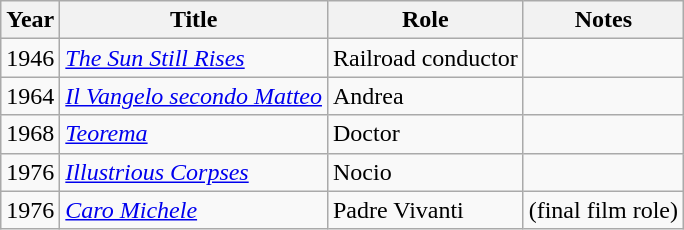<table class="wikitable">
<tr>
<th>Year</th>
<th>Title</th>
<th>Role</th>
<th>Notes</th>
</tr>
<tr>
<td>1946</td>
<td><em><a href='#'>The Sun Still Rises</a></em></td>
<td>Railroad conductor</td>
<td></td>
</tr>
<tr>
<td>1964</td>
<td><em><a href='#'>Il Vangelo secondo Matteo</a></em></td>
<td>Andrea</td>
<td></td>
</tr>
<tr>
<td>1968</td>
<td><em><a href='#'>Teorema</a></em></td>
<td>Doctor</td>
<td></td>
</tr>
<tr>
<td>1976</td>
<td><em><a href='#'>Illustrious Corpses</a></em></td>
<td>Nocio</td>
<td></td>
</tr>
<tr>
<td>1976</td>
<td><em><a href='#'>Caro Michele</a></em></td>
<td>Padre Vivanti</td>
<td>(final film role)</td>
</tr>
</table>
